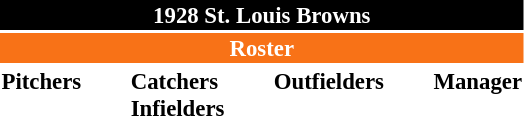<table class="toccolours" style="font-size: 95%;">
<tr>
<th colspan="10" style="background-color: black; color: white; text-align: center;">1928 St. Louis Browns</th>
</tr>
<tr>
<td colspan="10" style="background-color: #F87217; color: white; text-align: center;"><strong>Roster</strong></td>
</tr>
<tr>
<td valign="top"><strong>Pitchers</strong><br>









</td>
<td width="25px"></td>
<td valign="top"><strong>Catchers</strong><br>



<strong>Infielders</strong>









</td>
<td width="25px"></td>
<td valign="top"><strong>Outfielders</strong><br>




</td>
<td width="25px"></td>
<td valign="top"><strong>Manager</strong><br></td>
</tr>
<tr>
</tr>
</table>
